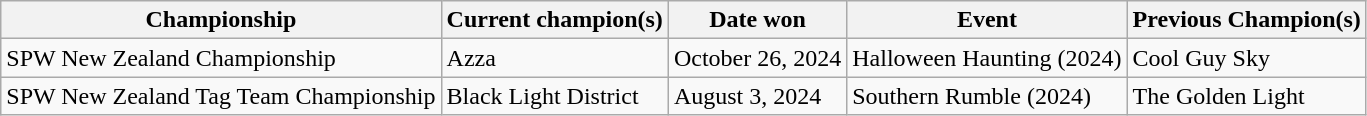<table class="wikitable">
<tr>
<th>Championship</th>
<th>Current champion(s)</th>
<th>Date won</th>
<th>Event</th>
<th>Previous Champion(s)</th>
</tr>
<tr>
<td>SPW New Zealand Championship</td>
<td>Azza</td>
<td>October 26, 2024</td>
<td>Halloween Haunting (2024)</td>
<td>Cool Guy Sky</td>
</tr>
<tr>
<td>SPW New Zealand Tag Team Championship</td>
<td>Black Light District <br></td>
<td>August 3, 2024</td>
<td>Southern Rumble (2024)</td>
<td>The Golden Light <br></td>
</tr>
</table>
